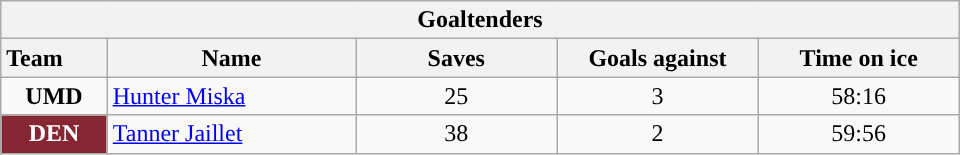<table class="wikitable" style="width:40em; text-align:right;">
<tr>
<th colspan=5>Goaltenders</th>
</tr>
<tr>
<th style="width:4em; text-align:left;">Team</th>
<th style="width:10em;">Name</th>
<th style="width:8em;">Saves</th>
<th style="width:8em;">Goals against</th>
<th style="width:8em;">Time on ice</th>
</tr>
<tr>
<td align=center><strong>UMD</strong></td>
<td style="text-align:left;"><a href='#'>Hunter Miska</a></td>
<td align=center>25</td>
<td align=center>3</td>
<td align=center>58:16</td>
</tr>
<tr>
<td align=center style="color:white; background:#862633; "><strong>DEN</strong></td>
<td style="text-align:left;"><a href='#'>Tanner Jaillet</a></td>
<td align=center>38</td>
<td align=center>2</td>
<td align=center>59:56</td>
</tr>
</table>
